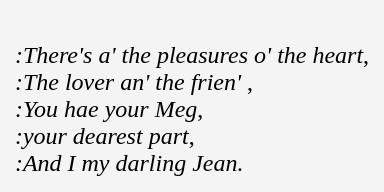<table cellpadding=10 border="0" align=center>
<tr>
<td bgcolor=#f4f4f4><br><em>:There's a' the pleasures o' the heart</em>,<br>
<em>:The lover an' the frien' </em>,<br>
<em>:You hae your Meg</em>,<br>
<em>:your dearest part</em>,<br> 
<em>:And I my darling Jean.</em><br></td>
</tr>
</table>
